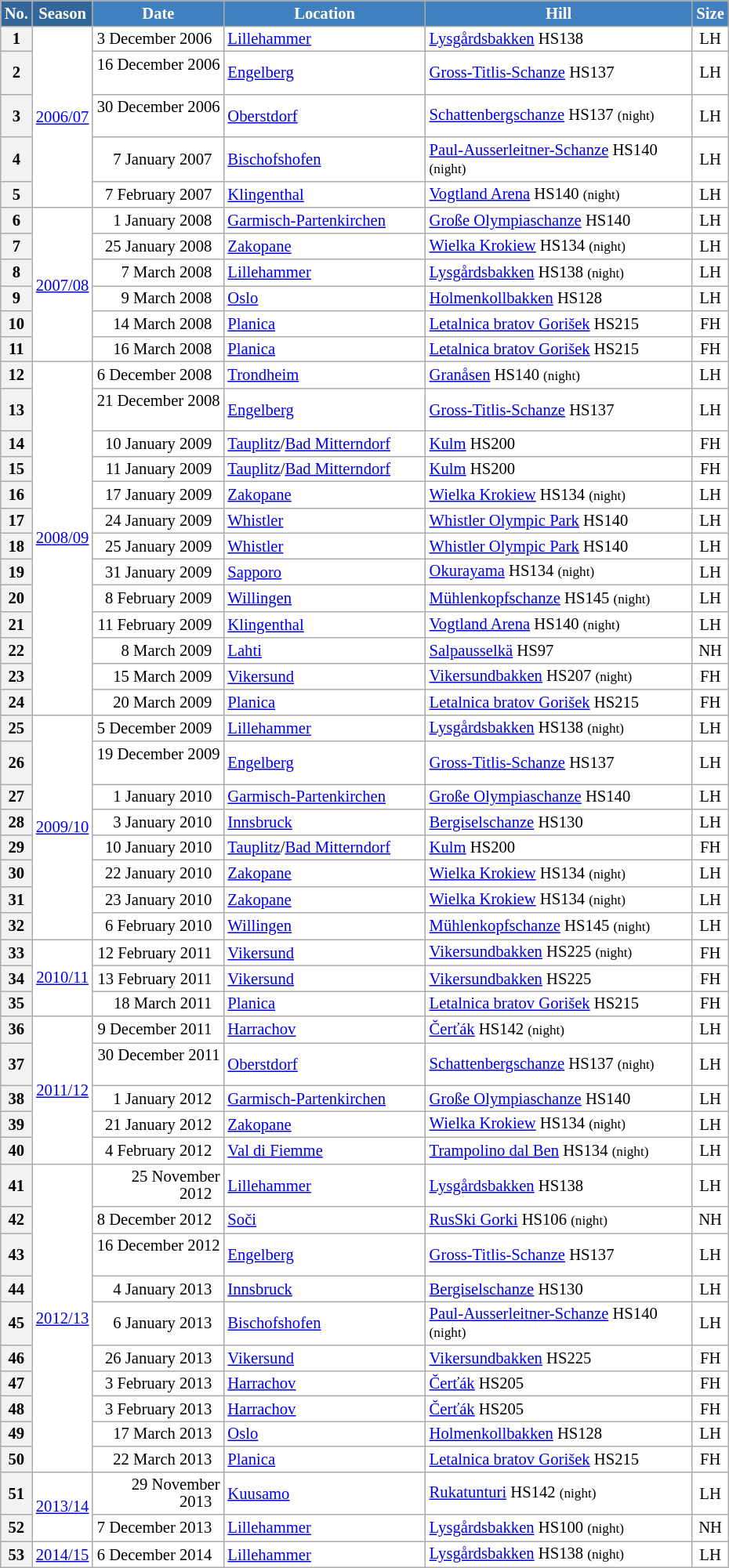<table class="wikitable sortable" style="font-size:86%; line-height:15px; text-align:left; border:grey solid 1px; border-collapse:collapse; background:#ffffff;">
<tr style="background:#efefef;">
<th style="background-color:#369; color:white; width:10px;">No.</th>
<th style="background-color:#369; color:white; width:30px;">Season</th>
<th style="background-color:#4180be; color:white; width:105px;">Date</th>
<th style="background-color:#4180be; color:white; width:165px;">Location</th>
<th style="background-color:#4180be; color:white; width:220px;">Hill</th>
<th style="background-color:#4180be; color:white; width:25px;">Size</th>
</tr>
<tr>
<th scope=row style="text-align:center;">1</th>
<td align=center rowspan=5><a href='#'>2006/07</a></td>
<td align=right>3 December 2006  </td>
<td> <a href='#'>Lillehammer</a></td>
<td><a href='#'>Lysgårdsbakken</a> HS138</td>
<td align=center>LH</td>
</tr>
<tr>
<th scope=row style="text-align:center;">2</th>
<td align=right>16 December 2006  </td>
<td> <a href='#'>Engelberg</a></td>
<td><a href='#'>Gross-Titlis-Schanze</a> HS137</td>
<td align=center>LH</td>
</tr>
<tr>
<th scope=row style="text-align:center;">3</th>
<td align=right>30 December 2006  </td>
<td> <a href='#'>Oberstdorf</a></td>
<td><a href='#'>Schattenbergschanze</a> HS137 <small>(night)</small></td>
<td align=center>LH</td>
</tr>
<tr>
<th scope=row style="text-align:center;">4</th>
<td align=right>7 January 2007  </td>
<td> <a href='#'>Bischofshofen</a></td>
<td><a href='#'>Paul-Ausserleitner-Schanze</a> HS140 <small>(night)</small></td>
<td align=center>LH</td>
</tr>
<tr>
<th scope=row style="text-align:center;">5</th>
<td align=right>7 February 2007  </td>
<td> <a href='#'>Klingenthal</a></td>
<td><a href='#'>Vogtland Arena</a> HS140 <small>(night)</small></td>
<td align=center>LH</td>
</tr>
<tr>
<th scope=row style="text-align:center;">6</th>
<td align=center rowspan=6><a href='#'>2007/08</a></td>
<td align=right>1 January 2008  </td>
<td> <a href='#'>Garmisch-Partenkirchen</a></td>
<td><a href='#'>Große Olympiaschanze</a> HS140</td>
<td align=center>LH</td>
</tr>
<tr>
<th scope=row style="text-align:center;">7</th>
<td align=right>25 January 2008  </td>
<td> <a href='#'>Zakopane</a></td>
<td><a href='#'>Wielka Krokiew</a> HS134 <small>(night)</small></td>
<td align=center>LH</td>
</tr>
<tr>
<th scope=row style="text-align:center;">8</th>
<td align=right>7 March 2008  </td>
<td> <a href='#'>Lillehammer</a></td>
<td><a href='#'>Lysgårdsbakken</a> HS138 <small>(night)</small></td>
<td align=center>LH</td>
</tr>
<tr>
<th scope=row style="text-align:center;">9</th>
<td align=right>9 March 2008  </td>
<td> <a href='#'>Oslo</a></td>
<td><a href='#'>Holmenkollbakken</a> HS128</td>
<td align=center>LH</td>
</tr>
<tr>
<th scope=row style="text-align:center;">10</th>
<td align=right>14 March 2008  </td>
<td> <a href='#'>Planica</a></td>
<td><a href='#'>Letalnica bratov Gorišek</a> HS215</td>
<td align=center>FH</td>
</tr>
<tr>
<th scope=row style="text-align:center;">11</th>
<td align=right>16 March 2008  </td>
<td> <a href='#'>Planica</a></td>
<td><a href='#'>Letalnica bratov Gorišek</a> HS215</td>
<td align=center>FH</td>
</tr>
<tr>
<th scope=row style="text-align:center;">12</th>
<td align=center rowspan=13><a href='#'>2008/09</a></td>
<td align=right>6 December 2008  </td>
<td> <a href='#'>Trondheim</a></td>
<td><a href='#'>Granåsen</a> HS140 <small>(night)</small></td>
<td align=center>LH</td>
</tr>
<tr>
<th scope=row style="text-align:center;">13</th>
<td align=right>21 December 2008  </td>
<td> <a href='#'>Engelberg</a></td>
<td><a href='#'>Gross-Titlis-Schanze</a> HS137</td>
<td align=center>LH</td>
</tr>
<tr>
<th scope=row style="text-align:center;">14</th>
<td align=right>10 January 2009  </td>
<td> <a href='#'>Tauplitz</a>/<a href='#'>Bad Mitterndorf</a></td>
<td><a href='#'>Kulm</a> HS200</td>
<td align=center>FH</td>
</tr>
<tr>
<th scope=row style="text-align:center;">15</th>
<td align=right>11 January 2009  </td>
<td> <a href='#'>Tauplitz</a>/<a href='#'>Bad Mitterndorf</a></td>
<td><a href='#'>Kulm</a> HS200</td>
<td align=center>FH</td>
</tr>
<tr>
<th scope=row style="text-align:center;">16</th>
<td align=right>17 January 2009  </td>
<td> <a href='#'>Zakopane</a></td>
<td><a href='#'>Wielka Krokiew</a> HS134 <small>(night)</small></td>
<td align=center>LH</td>
</tr>
<tr>
<th scope=row style="text-align:center;">17</th>
<td align=right>24 January 2009  </td>
<td> <a href='#'>Whistler</a></td>
<td><a href='#'>Whistler Olympic Park</a> HS140</td>
<td align=center>LH</td>
</tr>
<tr>
<th scope=row style="text-align:center;">18</th>
<td align=right>25 January 2009  </td>
<td> <a href='#'>Whistler</a></td>
<td><a href='#'>Whistler Olympic Park</a> HS140</td>
<td align=center>LH</td>
</tr>
<tr>
<th scope=row style="text-align:center;">19</th>
<td align=right>31 January 2009  </td>
<td> <a href='#'>Sapporo</a></td>
<td><a href='#'>Okurayama</a> HS134 <small>(night)</small></td>
<td align=center>LH</td>
</tr>
<tr>
<th scope=row style="text-align:center;">20</th>
<td align=right>8 February 2009  </td>
<td> <a href='#'>Willingen</a></td>
<td><a href='#'>Mühlenkopfschanze</a> HS145 <small>(night)</small></td>
<td align=center>LH</td>
</tr>
<tr>
<th scope=row style="text-align:center;">21</th>
<td align=right>11 February 2009  </td>
<td> <a href='#'>Klingenthal</a></td>
<td><a href='#'>Vogtland Arena</a> HS140 <small>(night)</small></td>
<td align=center>LH</td>
</tr>
<tr>
<th scope=row style="text-align:center;">22</th>
<td align=right>8 March 2009  </td>
<td> <a href='#'>Lahti</a></td>
<td><a href='#'>Salpausselkä</a> HS97</td>
<td align=center>NH</td>
</tr>
<tr>
<th scope=row style="text-align:center;">23</th>
<td align=right>15 March 2009  </td>
<td> <a href='#'>Vikersund</a></td>
<td><a href='#'>Vikersundbakken</a> HS207 <small>(night)</small></td>
<td align=center>FH</td>
</tr>
<tr>
<th scope=row style="text-align:center;">24</th>
<td align=right>20 March 2009  </td>
<td> <a href='#'>Planica</a></td>
<td><a href='#'>Letalnica bratov Gorišek</a> HS215</td>
<td align=center>FH</td>
</tr>
<tr>
<th scope=row style="text-align:center;">25</th>
<td align=center rowspan=8><a href='#'>2009/10</a></td>
<td align=right>5 December 2009  </td>
<td> <a href='#'>Lillehammer</a></td>
<td><a href='#'>Lysgårdsbakken</a> HS138 <small>(night)</small></td>
<td align=center>LH</td>
</tr>
<tr>
<th scope=row style="text-align:center;">26</th>
<td align=right>19 December 2009  </td>
<td> <a href='#'>Engelberg</a></td>
<td><a href='#'>Gross-Titlis-Schanze</a> HS137</td>
<td align=center>LH</td>
</tr>
<tr>
<th scope=row style="text-align:center;">27</th>
<td align=right>1 January 2010  </td>
<td> <a href='#'>Garmisch-Partenkirchen</a></td>
<td><a href='#'>Große Olympiaschanze</a> HS140</td>
<td align=center>LH</td>
</tr>
<tr>
<th scope=row style="text-align:center;">28</th>
<td align=right>3 January 2010  </td>
<td> <a href='#'>Innsbruck</a></td>
<td><a href='#'>Bergiselschanze</a> HS130</td>
<td align=center>LH</td>
</tr>
<tr>
<th scope=row style="text-align:center;">29</th>
<td align=right>10 January 2010  </td>
<td> <a href='#'>Tauplitz</a>/<a href='#'>Bad Mitterndorf</a></td>
<td><a href='#'>Kulm</a> HS200</td>
<td align=center>FH</td>
</tr>
<tr>
<th scope=row style="text-align:center;">30</th>
<td align=right>22 January 2010  </td>
<td> <a href='#'>Zakopane</a></td>
<td><a href='#'>Wielka Krokiew</a> HS134 <small>(night)</small></td>
<td align=center>LH</td>
</tr>
<tr>
<th scope=row style="text-align:center;">31</th>
<td align=right>23 January 2010  </td>
<td> <a href='#'>Zakopane</a></td>
<td><a href='#'>Wielka Krokiew</a> HS134 <small>(night)</small></td>
<td align=center>LH</td>
</tr>
<tr>
<th scope=row style="text-align:center;">32</th>
<td align=right>6 February 2010  </td>
<td> <a href='#'>Willingen</a></td>
<td><a href='#'>Mühlenkopfschanze</a> HS145 <small>(night)</small></td>
<td align=center>LH</td>
</tr>
<tr>
<th scope=row style="text-align:center;">33</th>
<td align=center rowspan=3><a href='#'>2010/11</a></td>
<td align=right>12 February 2011  </td>
<td> <a href='#'>Vikersund</a></td>
<td><a href='#'>Vikersundbakken</a> HS225 <small>(night)</small></td>
<td align=center>FH</td>
</tr>
<tr>
<th scope=row style="text-align:center;">34</th>
<td align=right>13 February 2011  </td>
<td> <a href='#'>Vikersund</a></td>
<td><a href='#'>Vikersundbakken</a> HS225</td>
<td align=center>FH</td>
</tr>
<tr>
<th scope=row style="text-align:center;">35</th>
<td align=right>18 March 2011  </td>
<td> <a href='#'>Planica</a></td>
<td><a href='#'>Letalnica bratov Gorišek</a> HS215</td>
<td align=center>FH</td>
</tr>
<tr>
<th scope=row style="text-align:center;">36</th>
<td align=center rowspan=5><a href='#'>2011/12</a></td>
<td align=right>9 December 2011  </td>
<td> <a href='#'>Harrachov</a></td>
<td><a href='#'>Čerťák</a> HS142 <small>(night)</small></td>
<td align=center>LH</td>
</tr>
<tr>
<th scope=row style="text-align:center;">37</th>
<td align=right>30 December 2011  </td>
<td> <a href='#'>Oberstdorf</a></td>
<td><a href='#'>Schattenbergschanze</a> HS137 <small>(night)</small></td>
<td align=center>LH</td>
</tr>
<tr>
<th scope=row style="text-align:center;">38</th>
<td align=right>1 January 2012  </td>
<td> <a href='#'>Garmisch-Partenkirchen</a></td>
<td><a href='#'>Große Olympiaschanze</a> HS140</td>
<td align=center>LH</td>
</tr>
<tr>
<th scope=row style="text-align:center;">39</th>
<td align=right>21 January 2012  </td>
<td> <a href='#'>Zakopane</a></td>
<td><a href='#'>Wielka Krokiew</a> HS134 <small>(night)</small></td>
<td align=center>LH</td>
</tr>
<tr>
<th scope=row style="text-align:center;">40</th>
<td align=right>4 February 2012  </td>
<td> <a href='#'>Val di Fiemme</a></td>
<td><a href='#'>Trampolino dal Ben</a> HS134 <small>(night)</small></td>
<td align=center>LH</td>
</tr>
<tr>
<th scope=row style="text-align:center;">41</th>
<td align=center rowspan=10><a href='#'>2012/13</a></td>
<td align=right>25 November 2012  </td>
<td> <a href='#'>Lillehammer</a></td>
<td><a href='#'>Lysgårdsbakken</a> HS138</td>
<td align=center>LH</td>
</tr>
<tr>
<th scope=row style="text-align:center;">42</th>
<td align=right>8 December 2012  </td>
<td> <a href='#'>Soči</a></td>
<td><a href='#'>RusSki Gorki</a> HS106 <small>(night)</small></td>
<td align=center>NH</td>
</tr>
<tr>
<th scope=row style="text-align:center;">43</th>
<td align=right>16 December 2012  </td>
<td> <a href='#'>Engelberg</a></td>
<td><a href='#'>Gross-Titlis-Schanze</a> HS137</td>
<td align=center>LH</td>
</tr>
<tr>
<th scope=row style="text-align:center;">44</th>
<td align=right>4 January 2013  </td>
<td> <a href='#'>Innsbruck</a></td>
<td><a href='#'>Bergiselschanze</a> HS130</td>
<td align=center>LH</td>
</tr>
<tr>
<th scope=row style="text-align:center;">45</th>
<td align=right>6 January 2013  </td>
<td> <a href='#'>Bischofshofen</a></td>
<td><a href='#'>Paul-Ausserleitner-Schanze</a> HS140 <small>(night)</small></td>
<td align=center>LH</td>
</tr>
<tr>
<th scope=row style="text-align:center;">46</th>
<td align=right>26 January 2013  </td>
<td> <a href='#'>Vikersund</a></td>
<td><a href='#'>Vikersundbakken</a> HS225</td>
<td align=center>FH</td>
</tr>
<tr>
<th scope=row style="text-align:center;">47</th>
<td align=right>3 February 2013  </td>
<td> <a href='#'>Harrachov</a></td>
<td><a href='#'>Čerťák</a> HS205</td>
<td align=center>FH</td>
</tr>
<tr>
<th scope=row style="text-align:center;">48</th>
<td align=right>3 February 2013  </td>
<td> <a href='#'>Harrachov</a></td>
<td><a href='#'>Čerťák</a> HS205</td>
<td align=center>FH</td>
</tr>
<tr>
<th scope=row style="text-align:center;">49</th>
<td align=right>17 March 2013  </td>
<td> <a href='#'>Oslo</a></td>
<td><a href='#'>Holmenkollbakken</a> HS128</td>
<td align=center>LH</td>
</tr>
<tr>
<th scope=row style="text-align:center;">50</th>
<td align=right>22 March 2013  </td>
<td> <a href='#'>Planica</a></td>
<td><a href='#'>Letalnica bratov Gorišek</a> HS215</td>
<td align=center>FH</td>
</tr>
<tr>
<th scope=row style="text-align:center;">51</th>
<td align=center rowspan=2><a href='#'>2013/14</a></td>
<td align=right>29 November 2013  </td>
<td> <a href='#'>Kuusamo</a></td>
<td><a href='#'>Rukatunturi</a> HS142 <small>(night)</small></td>
<td align=center>LH</td>
</tr>
<tr>
<th scope=row style="text-align:center;">52</th>
<td align=right>7 December 2013  </td>
<td> <a href='#'>Lillehammer</a></td>
<td><a href='#'>Lysgårdsbakken</a> HS100 <small>(night)</small></td>
<td align=center>NH</td>
</tr>
<tr>
<th scope=row style="text-align:center;">53</th>
<td align=center><a href='#'>2014/15</a></td>
<td align=right>6 December 2014  </td>
<td> <a href='#'>Lillehammer</a></td>
<td><a href='#'>Lysgårdsbakken</a> HS138 <small>(night)</small></td>
<td align=center>LH</td>
</tr>
</table>
